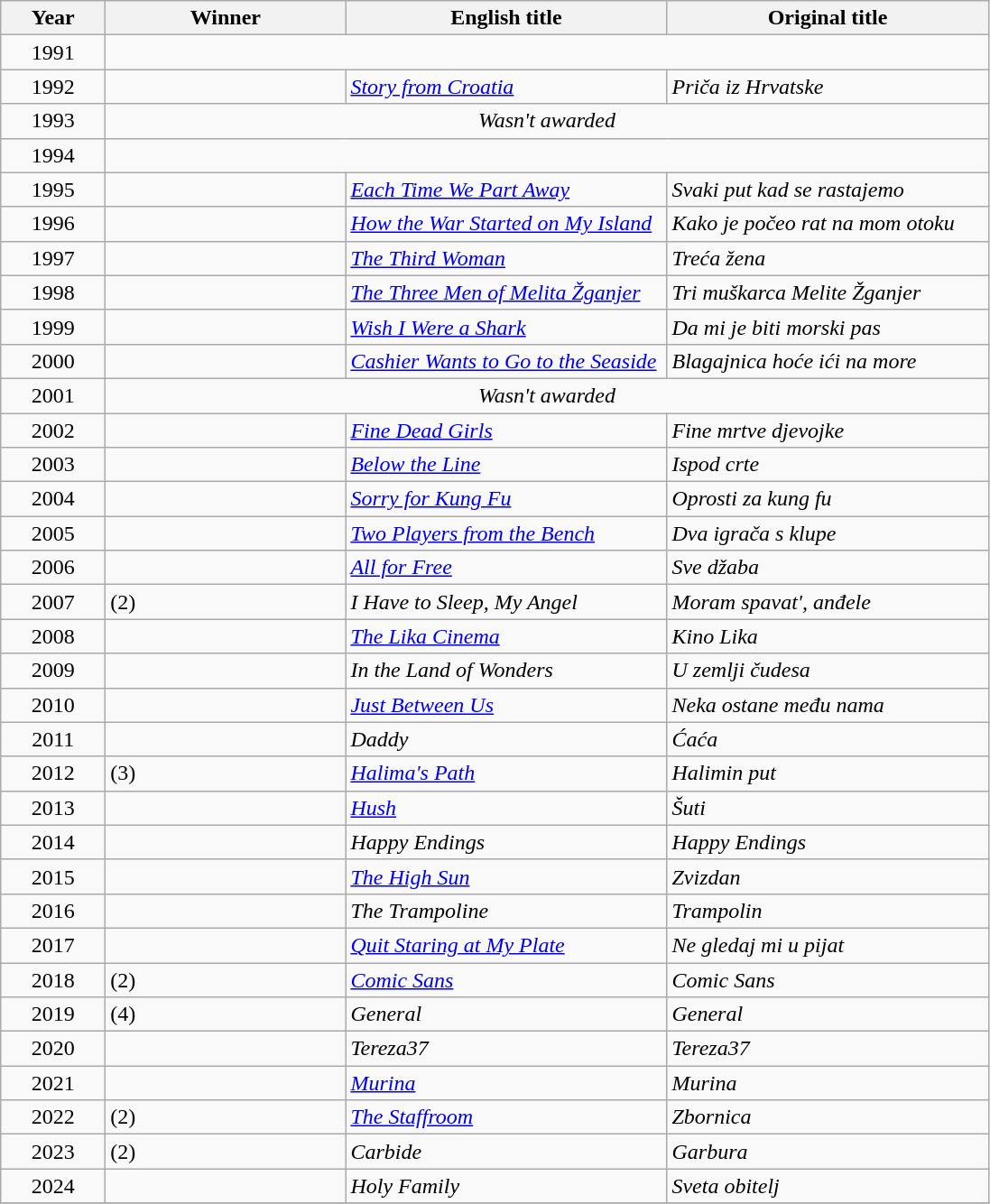<table class="wikitable sortable">
<tr>
<th width="70"><strong>Year</strong></th>
<th width="170"><strong>Winner</strong></th>
<th width="230"><strong>English title</strong></th>
<th width="230"><strong>Original title</strong></th>
</tr>
<tr>
<td style="text-align:center;">1991</td>
<td colspan="3"></td>
</tr>
<tr>
<td style="text-align:center;">1992</td>
<td></td>
<td><em><a href='#'>Story from Croatia</a></em></td>
<td><em>Priča iz Hrvatske</em></td>
</tr>
<tr>
<td style="text-align:center;">1993</td>
<td colspan="3" style="text-align:center;"><em>Wasn't awarded</em></td>
</tr>
<tr>
<td style="text-align:center;">1994</td>
<td colspan="3"></td>
</tr>
<tr>
<td style="text-align:center;">1995</td>
<td></td>
<td><em><a href='#'>Each Time We Part Away</a></em></td>
<td><em>Svaki put kad se rastajemo</em></td>
</tr>
<tr>
<td style="text-align:center;">1996</td>
<td></td>
<td><em><a href='#'>How the War Started on My Island</a></em></td>
<td><em>Kako je počeo rat na mom otoku</em></td>
</tr>
<tr>
<td style="text-align:center;">1997</td>
<td></td>
<td><em><a href='#'>The Third Woman</a></em></td>
<td><em>Treća žena</em></td>
</tr>
<tr>
<td style="text-align:center;">1998</td>
<td></td>
<td><em><a href='#'>The Three Men of Melita Žganjer</a></em></td>
<td><em>Tri muškarca Melite Žganjer</em></td>
</tr>
<tr>
<td style="text-align:center;">1999</td>
<td></td>
<td><em><a href='#'>Wish I Were a Shark</a></em></td>
<td><em>Da mi je biti morski pas</em></td>
</tr>
<tr>
<td style="text-align:center;">2000</td>
<td></td>
<td><em><a href='#'>Cashier Wants to Go to the Seaside</a></em></td>
<td><em>Blagajnica hoće ići na more</em></td>
</tr>
<tr>
<td style="text-align:center;">2001</td>
<td colspan="3" style="text-align:center;"><em>Wasn't awarded</em></td>
</tr>
<tr>
<td style="text-align:center;">2002</td>
<td></td>
<td><em><a href='#'>Fine Dead Girls</a></em></td>
<td><em>Fine mrtve djevojke</em></td>
</tr>
<tr>
<td style="text-align:center;">2003</td>
<td></td>
<td><em><a href='#'>Below the Line</a></em></td>
<td><em>Ispod crte</em></td>
</tr>
<tr>
<td style="text-align:center;">2004</td>
<td></td>
<td><em><a href='#'>Sorry for Kung Fu</a></em></td>
<td><em>Oprosti za kung fu</em></td>
</tr>
<tr>
<td style="text-align:center;">2005</td>
<td></td>
<td><em><a href='#'>Two Players from the Bench</a></em></td>
<td><em>Dva igrača s klupe</em></td>
</tr>
<tr>
<td style="text-align:center;">2006</td>
<td></td>
<td><em><a href='#'>All for Free</a></em></td>
<td><em>Sve džaba</em></td>
</tr>
<tr>
<td style="text-align:center;">2007</td>
<td> (2)</td>
<td><em>I Have to Sleep, My Angel</em></td>
<td><em>Moram spavat', anđele</em></td>
</tr>
<tr>
<td style="text-align:center;">2008</td>
<td></td>
<td><em><a href='#'>The Lika Cinema</a></em></td>
<td><em>Kino Lika</em></td>
</tr>
<tr>
<td style="text-align:center;">2009</td>
<td></td>
<td><em>In the Land of Wonders</em></td>
<td><em>U zemlji čudesa</em></td>
</tr>
<tr>
<td style="text-align:center;">2010</td>
<td></td>
<td><em><a href='#'>Just Between Us</a></em></td>
<td><em>Neka ostane među nama</em></td>
</tr>
<tr>
<td style="text-align:center;">2011</td>
<td></td>
<td><em>Daddy</em></td>
<td><em>Ćaća</em></td>
</tr>
<tr>
<td style="text-align:center;">2012</td>
<td> (3)</td>
<td><em><a href='#'>Halima's Path</a></em></td>
<td><em>Halimin put</em></td>
</tr>
<tr>
<td style="text-align:center;">2013</td>
<td></td>
<td><em><a href='#'>Hush</a></em></td>
<td><em>Šuti</em></td>
</tr>
<tr>
<td style="text-align:center;">2014</td>
<td></td>
<td><em>Happy Endings</em></td>
<td><em>Happy Endings</em></td>
</tr>
<tr>
<td style="text-align:center;">2015</td>
<td></td>
<td><em><a href='#'>The High Sun</a></em></td>
<td><em>Zvizdan</em></td>
</tr>
<tr>
<td style="text-align:center;">2016</td>
<td></td>
<td><em>The Trampoline</em></td>
<td><em>Trampolin</em></td>
</tr>
<tr>
<td style="text-align:center;">2017</td>
<td></td>
<td><em><a href='#'>Quit Staring at My Plate</a></em></td>
<td><em>Ne gledaj mi u pijat</em></td>
</tr>
<tr>
<td style="text-align:center;">2018</td>
<td> (2)</td>
<td><em><a href='#'>Comic Sans</a></em></td>
<td><em>Comic Sans</em></td>
</tr>
<tr>
<td style="text-align:center;">2019</td>
<td> (4)</td>
<td><em>General</em></td>
<td><em>General</em></td>
</tr>
<tr>
<td style="text-align:center;">2020</td>
<td></td>
<td><em>Tereza37</em></td>
<td><em>Tereza37</em></td>
</tr>
<tr>
<td style="text-align:center;">2021</td>
<td></td>
<td><em><a href='#'>Murina</a></em></td>
<td><em>Murina</em></td>
</tr>
<tr>
<td style="text-align:center;">2022</td>
<td> (2)</td>
<td><em><a href='#'>The Staffroom</a></em></td>
<td><em>Zbornica</em></td>
</tr>
<tr>
<td style="text-align:center;">2023</td>
<td> (2)</td>
<td><em>Carbide</em></td>
<td><em>Garbura</em></td>
</tr>
<tr>
<td style="text-align:center;">2024</td>
<td></td>
<td><em>Holy Family</em></td>
<td><em>Sveta obitelj</em></td>
</tr>
<tr>
</tr>
</table>
